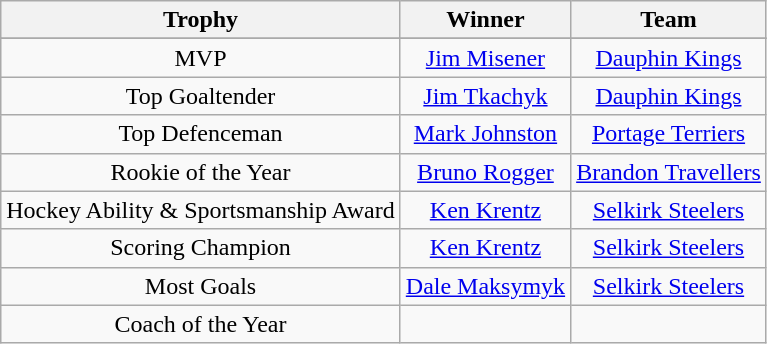<table class="wikitable" style="text-align:center">
<tr>
<th>Trophy</th>
<th>Winner</th>
<th>Team</th>
</tr>
<tr align="center">
</tr>
<tr>
<td>MVP</td>
<td><a href='#'>Jim Misener</a></td>
<td><a href='#'>Dauphin Kings</a></td>
</tr>
<tr>
<td>Top Goaltender</td>
<td><a href='#'>Jim Tkachyk</a></td>
<td><a href='#'>Dauphin Kings</a></td>
</tr>
<tr>
<td>Top Defenceman</td>
<td><a href='#'>Mark Johnston</a></td>
<td><a href='#'>Portage Terriers</a></td>
</tr>
<tr>
<td>Rookie of the Year</td>
<td><a href='#'>Bruno Rogger</a></td>
<td><a href='#'>Brandon Travellers</a></td>
</tr>
<tr>
<td>Hockey Ability & Sportsmanship Award</td>
<td><a href='#'>Ken Krentz</a></td>
<td><a href='#'>Selkirk Steelers</a></td>
</tr>
<tr>
<td>Scoring Champion</td>
<td><a href='#'>Ken Krentz</a></td>
<td><a href='#'>Selkirk Steelers</a></td>
</tr>
<tr>
<td>Most Goals</td>
<td><a href='#'>Dale Maksymyk</a></td>
<td><a href='#'>Selkirk Steelers</a></td>
</tr>
<tr>
<td>Coach of the Year</td>
<td></td>
<td></td>
</tr>
</table>
